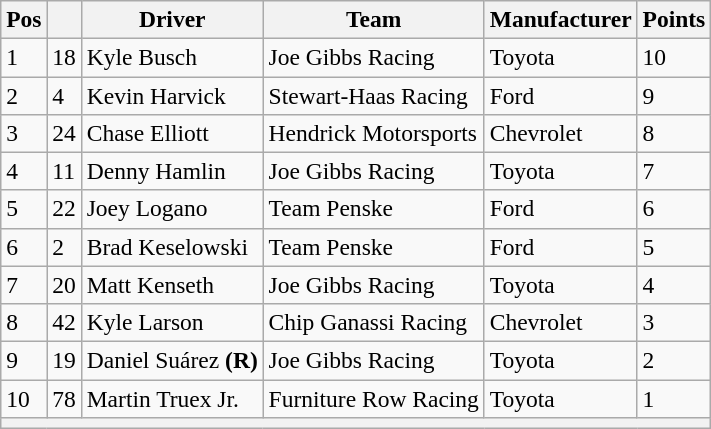<table class="wikitable" style="font-size:98%">
<tr>
<th>Pos</th>
<th></th>
<th>Driver</th>
<th>Team</th>
<th>Manufacturer</th>
<th>Points</th>
</tr>
<tr>
<td>1</td>
<td>18</td>
<td>Kyle Busch</td>
<td>Joe Gibbs Racing</td>
<td>Toyota</td>
<td>10</td>
</tr>
<tr>
<td>2</td>
<td>4</td>
<td>Kevin Harvick</td>
<td>Stewart-Haas Racing</td>
<td>Ford</td>
<td>9</td>
</tr>
<tr>
<td>3</td>
<td>24</td>
<td>Chase Elliott</td>
<td>Hendrick Motorsports</td>
<td>Chevrolet</td>
<td>8</td>
</tr>
<tr>
<td>4</td>
<td>11</td>
<td>Denny Hamlin</td>
<td>Joe Gibbs Racing</td>
<td>Toyota</td>
<td>7</td>
</tr>
<tr>
<td>5</td>
<td>22</td>
<td>Joey Logano</td>
<td>Team Penske</td>
<td>Ford</td>
<td>6</td>
</tr>
<tr>
<td>6</td>
<td>2</td>
<td>Brad Keselowski</td>
<td>Team Penske</td>
<td>Ford</td>
<td>5</td>
</tr>
<tr>
<td>7</td>
<td>20</td>
<td>Matt Kenseth</td>
<td>Joe Gibbs Racing</td>
<td>Toyota</td>
<td>4</td>
</tr>
<tr>
<td>8</td>
<td>42</td>
<td>Kyle Larson</td>
<td>Chip Ganassi Racing</td>
<td>Chevrolet</td>
<td>3</td>
</tr>
<tr>
<td>9</td>
<td>19</td>
<td>Daniel Suárez <strong>(R)</strong></td>
<td>Joe Gibbs Racing</td>
<td>Toyota</td>
<td>2</td>
</tr>
<tr>
<td>10</td>
<td>78</td>
<td>Martin Truex Jr.</td>
<td>Furniture Row Racing</td>
<td>Toyota</td>
<td>1</td>
</tr>
<tr>
<th colspan="6"></th>
</tr>
</table>
